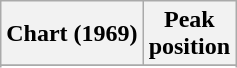<table class="wikitable sortable">
<tr>
<th>Chart (1969)</th>
<th>Peak<br>position</th>
</tr>
<tr>
</tr>
<tr>
</tr>
<tr>
</tr>
<tr>
</tr>
</table>
